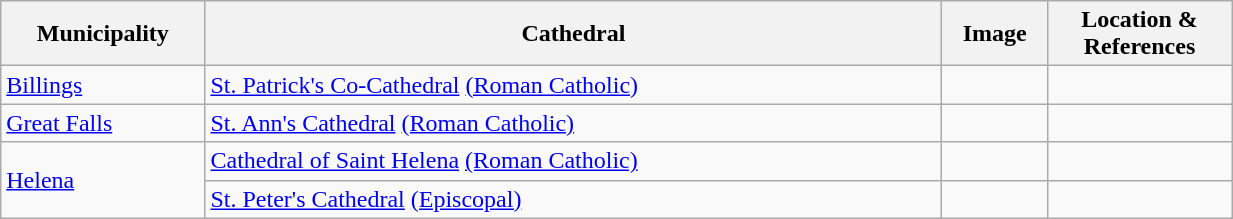<table width=65% class="wikitable">
<tr>
<th width = 10%>Municipality</th>
<th width = 40%>Cathedral</th>
<th width = 5%>Image</th>
<th width = 10%>Location & References</th>
</tr>
<tr>
<td><a href='#'>Billings</a></td>
<td><a href='#'>St. Patrick's Co-Cathedral</a> <a href='#'>(Roman Catholic)</a></td>
<td></td>
<td><small></small><br></td>
</tr>
<tr>
<td><a href='#'>Great Falls</a></td>
<td><a href='#'>St. Ann's Cathedral</a> <a href='#'>(Roman Catholic)</a></td>
<td></td>
<td><small></small><br></td>
</tr>
<tr>
<td rowspan=2><a href='#'>Helena</a></td>
<td><a href='#'>Cathedral of Saint Helena</a> <a href='#'>(Roman Catholic)</a></td>
<td></td>
<td><small></small><br></td>
</tr>
<tr>
<td><a href='#'>St. Peter's Cathedral</a> <a href='#'>(Episcopal)</a></td>
<td></td>
<td><small></small><br></td>
</tr>
</table>
